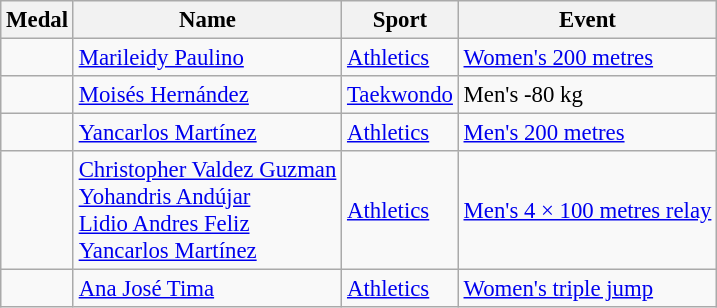<table class="wikitable sortable" style="font-size: 95%;">
<tr>
<th>Medal</th>
<th>Name</th>
<th>Sport</th>
<th>Event</th>
</tr>
<tr>
<td></td>
<td><a href='#'>Marileidy Paulino</a></td>
<td><a href='#'>Athletics</a></td>
<td><a href='#'>Women's 200 metres</a></td>
</tr>
<tr>
<td></td>
<td><a href='#'>Moisés Hernández</a></td>
<td><a href='#'>Taekwondo</a></td>
<td>Men's -80 kg</td>
</tr>
<tr>
<td></td>
<td><a href='#'>Yancarlos Martínez</a></td>
<td><a href='#'>Athletics</a></td>
<td><a href='#'>Men's 200 metres</a></td>
</tr>
<tr>
<td></td>
<td><a href='#'>Christopher Valdez Guzman</a><br><a href='#'>Yohandris Andújar</a><br><a href='#'>Lidio Andres Feliz</a><br><a href='#'>Yancarlos Martínez</a></td>
<td><a href='#'>Athletics</a></td>
<td><a href='#'>Men's 4 × 100 metres relay</a></td>
</tr>
<tr>
<td></td>
<td><a href='#'>Ana José Tima</a></td>
<td><a href='#'>Athletics</a></td>
<td><a href='#'>Women's triple jump</a></td>
</tr>
</table>
